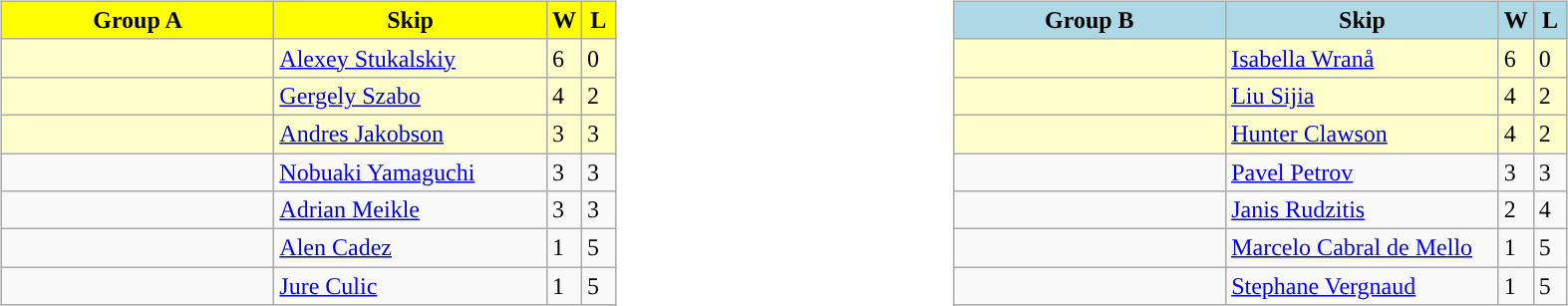<table>
<tr>
<td valign=top width=10%><br><table class=wikitable>
<tr>
<th style="background: #FFFF00;" width=175>Group A</th>
<th style="background: #FFFF00;" width=175>Skip</th>
<th style="background: #FFFF00;" width=15>W</th>
<th style="background: #FFFF00;" width=15>L</th>
</tr>
<tr style="background:#ffffcc;">
<td></td>
<td><a href='#'>Alexey Stukalskiy</a></td>
<td>6</td>
<td>0</td>
</tr>
<tr style="background:#ffffcc;">
<td></td>
<td><a href='#'>Gergely Szabo</a></td>
<td>4</td>
<td>2</td>
</tr>
<tr style="background:#ffffcc;">
<td></td>
<td><a href='#'>Andres Jakobson</a></td>
<td>3</td>
<td>3</td>
</tr>
<tr>
<td></td>
<td><a href='#'>Nobuaki Yamaguchi</a></td>
<td>3</td>
<td>3</td>
</tr>
<tr>
<td></td>
<td><a href='#'>Adrian Meikle</a></td>
<td>3</td>
<td>3</td>
</tr>
<tr>
<td></td>
<td><a href='#'>Alen Cadez</a></td>
<td>1</td>
<td>5</td>
</tr>
<tr>
<td></td>
<td><a href='#'>Jure Culic</a></td>
<td>1</td>
<td>5</td>
</tr>
</table>
</td>
<td valign=top width=10%><br><table class=wikitable>
<tr>
<th style="background: #ADD8E6;" width=175>Group B</th>
<th style="background: #ADD8E6;" width=175>Skip</th>
<th style="background: #ADD8E6;" width=15>W</th>
<th style="background: #ADD8E6;" width=15>L</th>
</tr>
<tr style="background:#ffffcc;">
<td></td>
<td><a href='#'>Isabella Wranå</a></td>
<td>6</td>
<td>0</td>
</tr>
<tr style="background:#ffffcc;">
<td></td>
<td><a href='#'>Liu Sijia</a></td>
<td>4</td>
<td>2</td>
</tr>
<tr style="background:#ffffcc;">
<td></td>
<td><a href='#'>Hunter Clawson</a></td>
<td>4</td>
<td>2</td>
</tr>
<tr>
<td></td>
<td><a href='#'>Pavel Petrov</a></td>
<td>3</td>
<td>3</td>
</tr>
<tr>
<td></td>
<td><a href='#'>Janis Rudzitis</a></td>
<td>2</td>
<td>4</td>
</tr>
<tr>
<td></td>
<td><a href='#'>Marcelo Cabral de Mello</a></td>
<td>1</td>
<td>5</td>
</tr>
<tr>
<td></td>
<td><a href='#'>Stephane Vergnaud</a></td>
<td>1</td>
<td>5</td>
</tr>
</table>
</td>
</tr>
</table>
